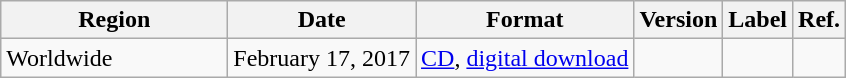<table class="wikitable plainrowheaders">
<tr>
<th scope="col" style="width:9em;">Region</th>
<th scope="col">Date</th>
<th scope="col">Format</th>
<th scope="col">Version</th>
<th scope="col">Label</th>
<th scope="col">Ref.</th>
</tr>
<tr>
<td>Worldwide</td>
<td>February 17, 2017</td>
<td><a href='#'>CD</a>, <a href='#'>digital download</a></td>
<td></td>
<td></td>
<td></td>
</tr>
</table>
